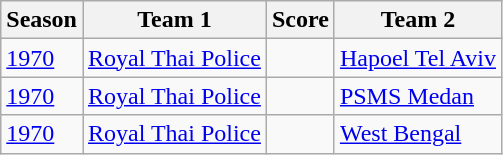<table class="wikitable">
<tr>
<th>Season</th>
<th>Team 1</th>
<th>Score</th>
<th>Team 2</th>
</tr>
<tr style="">
<td><a href='#'>1970</a></td>
<td> <a href='#'>Royal Thai Police</a></td>
<td></td>
<td> <a href='#'>Hapoel Tel Aviv</a></td>
</tr>
<tr>
<td><a href='#'>1970</a></td>
<td> <a href='#'>Royal Thai Police</a></td>
<td></td>
<td> <a href='#'>PSMS Medan</a></td>
</tr>
<tr>
<td><a href='#'>1970</a></td>
<td> <a href='#'>Royal Thai Police</a></td>
<td></td>
<td> <a href='#'>West Bengal</a></td>
</tr>
</table>
